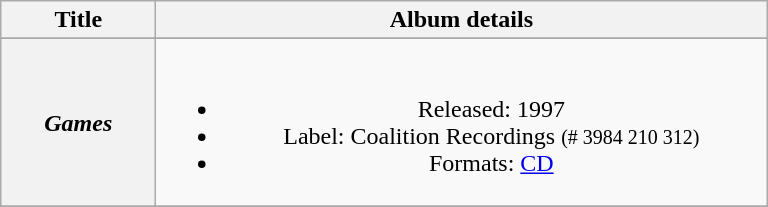<table class="wikitable plainrowheaders" style="text-align:center;">
<tr>
<th style="width:6em;">Title</th>
<th style="width:25em;">Album details</th>
</tr>
<tr>
</tr>
<tr>
<th scope="row"><em>Games</em> </th>
<td><br><ul><li>Released: 1997</li><li>Label: Coalition Recordings <small>(#	3984 210 312)</small></li><li>Formats: <a href='#'>CD</a></li></ul></td>
</tr>
<tr>
</tr>
</table>
